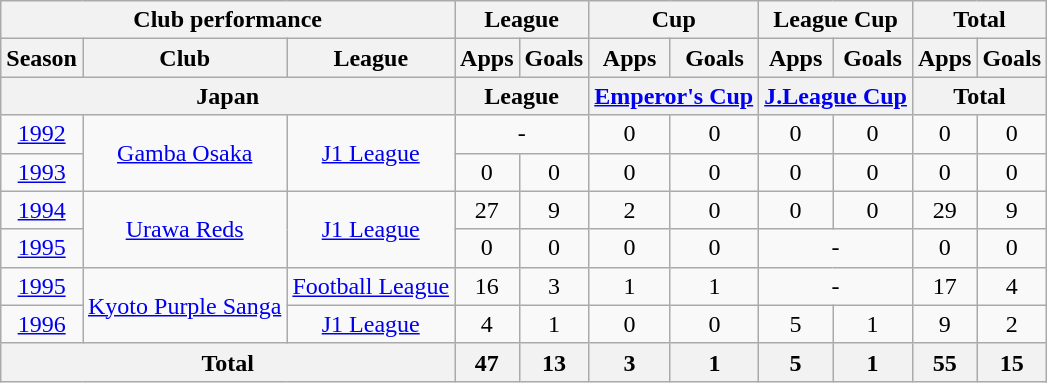<table class="wikitable" style="text-align:center;">
<tr>
<th colspan=3>Club performance</th>
<th colspan=2>League</th>
<th colspan=2>Cup</th>
<th colspan=2>League Cup</th>
<th colspan=2>Total</th>
</tr>
<tr>
<th>Season</th>
<th>Club</th>
<th>League</th>
<th>Apps</th>
<th>Goals</th>
<th>Apps</th>
<th>Goals</th>
<th>Apps</th>
<th>Goals</th>
<th>Apps</th>
<th>Goals</th>
</tr>
<tr>
<th colspan=3>Japan</th>
<th colspan=2>League</th>
<th colspan=2><a href='#'>Emperor's Cup</a></th>
<th colspan=2><a href='#'>J.League Cup</a></th>
<th colspan=2>Total</th>
</tr>
<tr>
<td><a href='#'>1992</a></td>
<td rowspan="2"><a href='#'>Gamba Osaka</a></td>
<td rowspan="2"><a href='#'>J1 League</a></td>
<td colspan="2">-</td>
<td>0</td>
<td>0</td>
<td>0</td>
<td>0</td>
<td>0</td>
<td>0</td>
</tr>
<tr>
<td><a href='#'>1993</a></td>
<td>0</td>
<td>0</td>
<td>0</td>
<td>0</td>
<td>0</td>
<td>0</td>
<td>0</td>
<td>0</td>
</tr>
<tr>
<td><a href='#'>1994</a></td>
<td rowspan="2"><a href='#'>Urawa Reds</a></td>
<td rowspan="2"><a href='#'>J1 League</a></td>
<td>27</td>
<td>9</td>
<td>2</td>
<td>0</td>
<td>0</td>
<td>0</td>
<td>29</td>
<td>9</td>
</tr>
<tr>
<td><a href='#'>1995</a></td>
<td>0</td>
<td>0</td>
<td>0</td>
<td>0</td>
<td colspan="2">-</td>
<td>0</td>
<td>0</td>
</tr>
<tr>
<td><a href='#'>1995</a></td>
<td rowspan="2"><a href='#'>Kyoto Purple Sanga</a></td>
<td><a href='#'>Football League</a></td>
<td>16</td>
<td>3</td>
<td>1</td>
<td>1</td>
<td colspan="2">-</td>
<td>17</td>
<td>4</td>
</tr>
<tr>
<td><a href='#'>1996</a></td>
<td><a href='#'>J1 League</a></td>
<td>4</td>
<td>1</td>
<td>0</td>
<td>0</td>
<td>5</td>
<td>1</td>
<td>9</td>
<td>2</td>
</tr>
<tr>
<th colspan=3>Total</th>
<th>47</th>
<th>13</th>
<th>3</th>
<th>1</th>
<th>5</th>
<th>1</th>
<th>55</th>
<th>15</th>
</tr>
</table>
